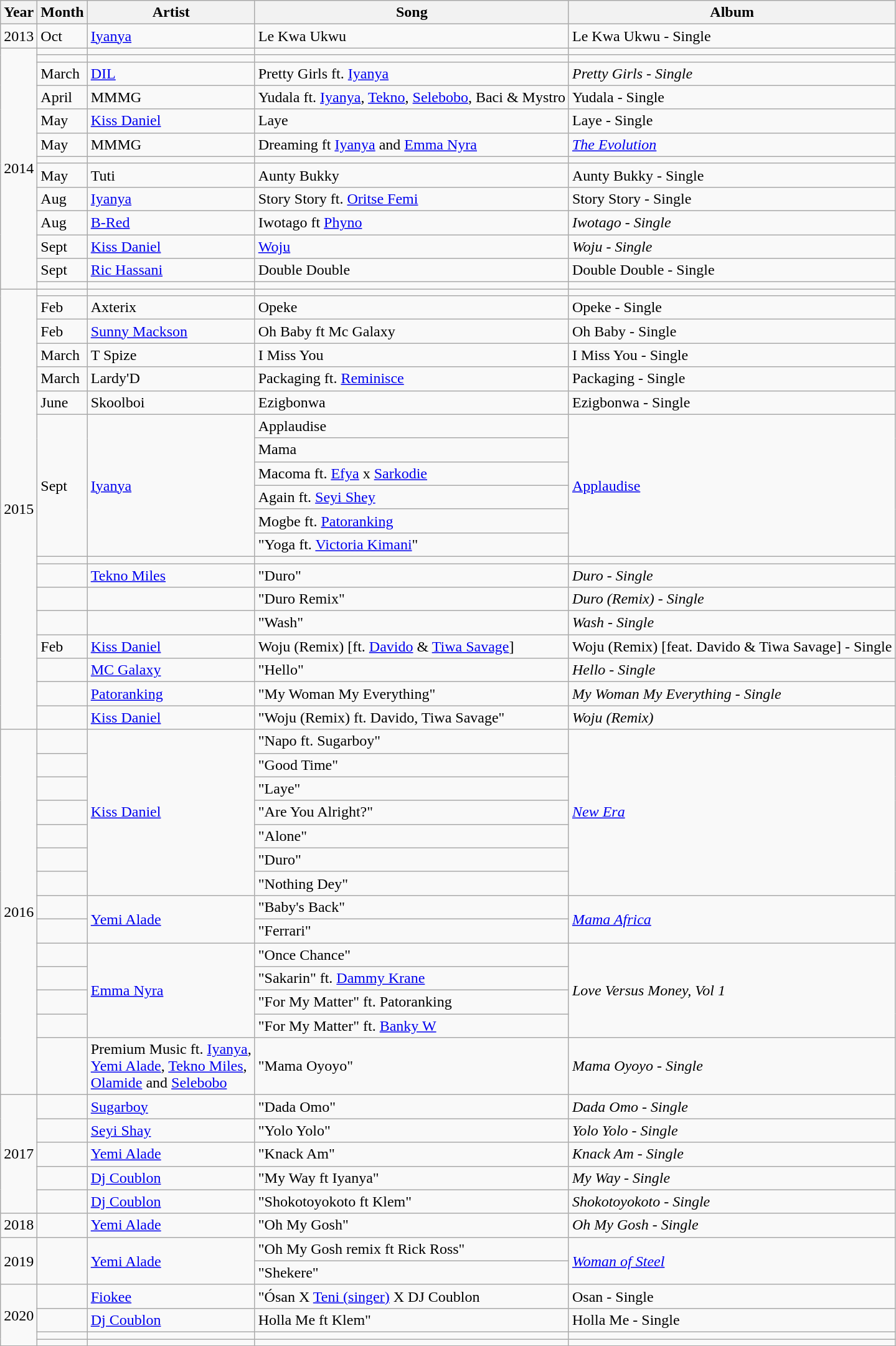<table class ="wikitable">
<tr>
<th>Year</th>
<th>Month</th>
<th>Artist</th>
<th>Song</th>
<th>Album</th>
</tr>
<tr>
<td>2013</td>
<td>Oct</td>
<td><a href='#'>Iyanya</a></td>
<td>Le Kwa Ukwu</td>
<td>Le Kwa Ukwu - Single</td>
</tr>
<tr>
<td rowspan="13">2014</td>
<td></td>
<td></td>
<td></td>
<td></td>
</tr>
<tr>
<td></td>
<td></td>
<td></td>
<td></td>
</tr>
<tr>
<td>March</td>
<td><a href='#'>DIL</a></td>
<td>Pretty Girls ft. <a href='#'>Iyanya</a></td>
<td><em>Pretty Girls - Single</em></td>
</tr>
<tr>
<td>April</td>
<td>MMMG</td>
<td>Yudala ft. <a href='#'>Iyanya</a>, <a href='#'>Tekno</a>, <a href='#'>Selebobo</a>, Baci & Mystro</td>
<td>Yudala - Single</td>
</tr>
<tr>
<td>May</td>
<td><a href='#'>Kiss Daniel</a></td>
<td>Laye</td>
<td>Laye - Single</td>
</tr>
<tr>
<td>May</td>
<td>MMMG</td>
<td>Dreaming ft <a href='#'>Iyanya</a> and <a href='#'>Emma Nyra</a></td>
<td><em><a href='#'>The Evolution</a></em></td>
</tr>
<tr>
<td></td>
<td></td>
<td></td>
<td></td>
</tr>
<tr>
<td>May</td>
<td>Tuti</td>
<td>Aunty Bukky</td>
<td>Aunty Bukky - Single</td>
</tr>
<tr>
<td>Aug</td>
<td><a href='#'>Iyanya</a></td>
<td>Story Story ft. <a href='#'>Oritse Femi</a></td>
<td>Story Story - Single</td>
</tr>
<tr>
<td>Aug</td>
<td><a href='#'>B-Red</a></td>
<td>Iwotago ft <a href='#'>Phyno</a></td>
<td><em>Iwotago - Single</em></td>
</tr>
<tr>
<td>Sept</td>
<td><a href='#'>Kiss Daniel</a></td>
<td><a href='#'>Woju</a></td>
<td><em>Woju - Single</em></td>
</tr>
<tr>
<td>Sept</td>
<td><a href='#'>Ric Hassani</a></td>
<td>Double Double</td>
<td>Double Double - Single</td>
</tr>
<tr>
<td></td>
<td></td>
<td></td>
<td></td>
</tr>
<tr>
<td rowspan="20">2015</td>
<td></td>
<td></td>
<td></td>
<td></td>
</tr>
<tr>
<td>Feb</td>
<td>Axterix</td>
<td>Opeke</td>
<td>Opeke - Single</td>
</tr>
<tr>
<td>Feb</td>
<td><a href='#'>Sunny Mackson</a></td>
<td>Oh Baby ft Mc Galaxy</td>
<td>Oh Baby - Single</td>
</tr>
<tr>
<td>March</td>
<td>T Spize</td>
<td>I Miss You</td>
<td>I Miss You - Single</td>
</tr>
<tr>
<td>March</td>
<td>Lardy'D</td>
<td>Packaging ft. <a href='#'>Reminisce</a></td>
<td>Packaging - Single</td>
</tr>
<tr>
<td>June</td>
<td>Skoolboi</td>
<td>Ezigbonwa</td>
<td>Ezigbonwa - Single</td>
</tr>
<tr>
<td rowspan="6">Sept</td>
<td rowspan="6"><a href='#'>Iyanya</a></td>
<td>Applaudise</td>
<td rowspan="6"><a href='#'>Applaudise</a></td>
</tr>
<tr>
<td>Mama</td>
</tr>
<tr>
<td>Macoma ft. <a href='#'>Efya</a> x <a href='#'>Sarkodie</a></td>
</tr>
<tr>
<td>Again ft. <a href='#'>Seyi Shey</a></td>
</tr>
<tr>
<td>Mogbe ft. <a href='#'>Patoranking</a></td>
</tr>
<tr>
<td>"Yoga ft. <a href='#'>Victoria Kimani</a>"</td>
</tr>
<tr>
<td></td>
<td></td>
<td></td>
<td></td>
</tr>
<tr>
<td></td>
<td><a href='#'>Tekno Miles</a></td>
<td>"Duro"</td>
<td><em>Duro - Single</em></td>
</tr>
<tr>
<td></td>
<td></td>
<td>"Duro Remix"</td>
<td><em>Duro (Remix) - Single</em></td>
</tr>
<tr>
<td></td>
<td></td>
<td>"Wash"</td>
<td><em>Wash - Single</em></td>
</tr>
<tr>
<td>Feb</td>
<td><a href='#'>Kiss Daniel</a></td>
<td>Woju (Remix) [ft. <a href='#'>Davido</a> & <a href='#'>Tiwa Savage</a>]</td>
<td>Woju (Remix) [feat. Davido & Tiwa Savage] - Single</td>
</tr>
<tr>
<td></td>
<td><a href='#'>MC Galaxy</a></td>
<td>"Hello"</td>
<td><em>Hello - Single</em></td>
</tr>
<tr>
<td></td>
<td><a href='#'>Patoranking</a></td>
<td>"My Woman My Everything"</td>
<td><em>My Woman My Everything - Single</em></td>
</tr>
<tr>
<td></td>
<td><a href='#'>Kiss Daniel</a></td>
<td>"Woju (Remix) ft. Davido, Tiwa Savage"</td>
<td><em>Woju (Remix)</em></td>
</tr>
<tr>
<td rowspan="14">2016</td>
<td></td>
<td rowspan="7"><a href='#'>Kiss Daniel</a></td>
<td>"Napo ft. Sugarboy"</td>
<td rowspan="7"><em><a href='#'>New Era</a></em></td>
</tr>
<tr>
<td></td>
<td>"Good Time"</td>
</tr>
<tr>
<td></td>
<td>"Laye"</td>
</tr>
<tr>
<td></td>
<td>"Are You Alright?"</td>
</tr>
<tr>
<td></td>
<td>"Alone"</td>
</tr>
<tr>
<td></td>
<td>"Duro"</td>
</tr>
<tr>
<td></td>
<td>"Nothing Dey"</td>
</tr>
<tr>
<td></td>
<td rowspan="2"><a href='#'>Yemi Alade</a></td>
<td>"Baby's Back"</td>
<td rowspan="2"><em><a href='#'>Mama Africa</a></em></td>
</tr>
<tr>
<td></td>
<td>"Ferrari"</td>
</tr>
<tr>
<td></td>
<td rowspan="4"><a href='#'>Emma Nyra</a></td>
<td>"Once Chance"</td>
<td rowspan="4"><em>Love Versus Money, Vol 1</em></td>
</tr>
<tr>
<td></td>
<td>"Sakarin" ft. <a href='#'>Dammy Krane</a></td>
</tr>
<tr>
<td></td>
<td>"For My Matter" ft. Patoranking</td>
</tr>
<tr>
<td></td>
<td>"For My Matter" ft. <a href='#'>Banky W</a></td>
</tr>
<tr>
<td></td>
<td>Premium Music ft. <a href='#'>Iyanya</a>,<br><a href='#'>Yemi Alade</a>, <a href='#'>Tekno Miles</a>,<br><a href='#'>Olamide</a> and <a href='#'>Selebobo</a></td>
<td>"Mama Oyoyo"</td>
<td><em>Mama Oyoyo - Single</em></td>
</tr>
<tr>
<td rowspan="5">2017</td>
<td></td>
<td rowspan="1"><a href='#'>Sugarboy</a></td>
<td>"Dada Omo"</td>
<td rowspan="1"><em>Dada Omo - Single</em></td>
</tr>
<tr>
<td></td>
<td><a href='#'>Seyi Shay</a></td>
<td>"Yolo Yolo"</td>
<td><em>Yolo Yolo - Single</em></td>
</tr>
<tr>
<td></td>
<td><a href='#'>Yemi Alade</a></td>
<td>"Knack Am"</td>
<td><em>Knack Am - Single</em></td>
</tr>
<tr>
<td></td>
<td><a href='#'>Dj Coublon</a></td>
<td>"My Way ft Iyanya"</td>
<td><em>My Way - Single</em></td>
</tr>
<tr>
<td></td>
<td><a href='#'>Dj Coublon</a></td>
<td>"Shokotoyokoto ft Klem"</td>
<td><em>Shokotoyokoto - Single</em></td>
</tr>
<tr>
<td>2018</td>
<td></td>
<td><a href='#'>Yemi Alade</a></td>
<td>"Oh My Gosh"</td>
<td><em>Oh My Gosh - Single</em></td>
</tr>
<tr>
<td rowspan="2">2019</td>
<td rowspan="2"></td>
<td rowspan="2"><a href='#'>Yemi Alade</a></td>
<td>"Oh My Gosh remix ft Rick Ross"</td>
<td rowspan="2"><em><a href='#'>Woman of Steel</a></em></td>
</tr>
<tr>
<td>"Shekere"</td>
</tr>
<tr>
<td rowspan="14">2020</td>
<td></td>
<td rowspan="1"><a href='#'>Fiokee</a></td>
<td>"Ósan X <a href='#'>Teni (singer)</a> X DJ Coublon</td>
<td rowspan="1">Osan - Single</td>
</tr>
<tr>
<td></td>
<td><a href='#'>Dj Coublon</a></td>
<td>Holla Me ft Klem"</td>
<td>Holla Me - Single</td>
</tr>
<tr>
<td></td>
<td></td>
<td></td>
<td></td>
</tr>
<tr>
<td></td>
<td></td>
<td></td>
<td></td>
</tr>
<tr>
</tr>
</table>
